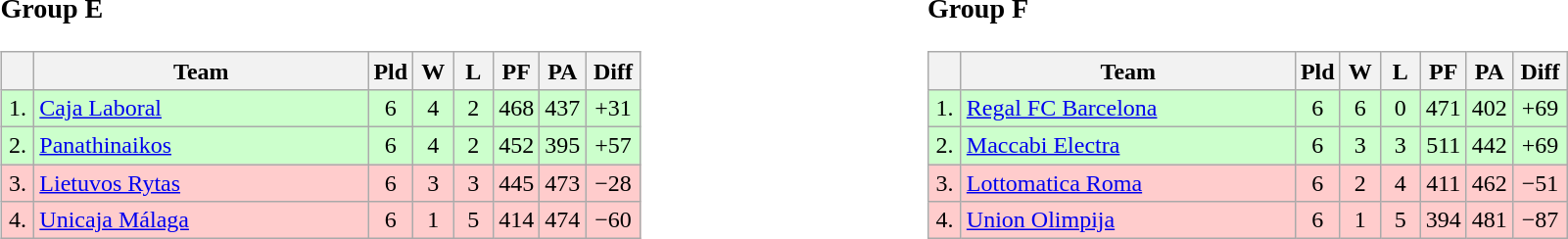<table>
<tr>
<td style="vertical-align:top; width:33%;"><br><h3>Group E</h3><table class="wikitable" style="text-align:center">
<tr>
<th width=15></th>
<th width=220>Team</th>
<th width=20>Pld</th>
<th width=20>W</th>
<th width=20>L</th>
<th width=20>PF</th>
<th width=20>PA</th>
<th width=30>Diff</th>
</tr>
<tr style="background:#ccffcc;">
<td>1.</td>
<td align=left> <a href='#'>Caja Laboral</a></td>
<td>6</td>
<td>4</td>
<td>2</td>
<td>468</td>
<td>437</td>
<td>+31</td>
</tr>
<tr style="background:#ccffcc;">
<td>2.</td>
<td align=left> <a href='#'>Panathinaikos</a></td>
<td>6</td>
<td>4</td>
<td>2</td>
<td>452</td>
<td>395</td>
<td>+57</td>
</tr>
<tr style="background:#fcc;">
<td>3.</td>
<td align=left> <a href='#'>Lietuvos Rytas</a></td>
<td>6</td>
<td>3</td>
<td>3</td>
<td>445</td>
<td>473</td>
<td>−28</td>
</tr>
<tr style="background:#fcc;">
<td>4.</td>
<td align=left> <a href='#'>Unicaja Málaga</a></td>
<td>6</td>
<td>1</td>
<td>5</td>
<td>414</td>
<td>474</td>
<td>−60</td>
</tr>
</table>
</td>
<td style="vertical-align:top; width:33%;"><br><h3>Group F</h3><table class="wikitable" style="text-align:center">
<tr>
<th width=15></th>
<th width=220>Team</th>
<th width=20>Pld</th>
<th width=20>W</th>
<th width=20>L</th>
<th width=20>PF</th>
<th width=20>PA</th>
<th width=30>Diff</th>
</tr>
<tr style="background:#ccffcc;">
<td>1.</td>
<td align=left> <a href='#'>Regal FC Barcelona</a></td>
<td>6</td>
<td>6</td>
<td>0</td>
<td>471</td>
<td>402</td>
<td>+69</td>
</tr>
<tr style="background:#ccffcc;">
<td>2.</td>
<td align=left> <a href='#'>Maccabi Electra</a></td>
<td>6</td>
<td>3</td>
<td>3</td>
<td>511</td>
<td>442</td>
<td>+69</td>
</tr>
<tr style="background:#fcc;">
<td>3.</td>
<td align=left> <a href='#'>Lottomatica Roma</a></td>
<td>6</td>
<td>2</td>
<td>4</td>
<td>411</td>
<td>462</td>
<td>−51</td>
</tr>
<tr style="background:#fcc;">
<td>4.</td>
<td align=left> <a href='#'>Union Olimpija</a></td>
<td>6</td>
<td>1</td>
<td>5</td>
<td>394</td>
<td>481</td>
<td>−87</td>
</tr>
</table>
</td>
</tr>
</table>
